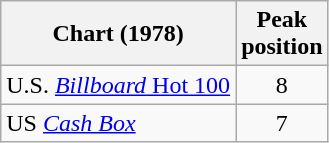<table class="wikitable">
<tr>
<th style="text-align:center;">Chart (1978)</th>
<th style="text-align:center;">Peak<br>position</th>
</tr>
<tr>
<td align="left">U.S. <a href='#'><em>Billboard</em> Hot 100</a></td>
<td style="text-align:center;">8</td>
</tr>
<tr>
<td align="left">US <a href='#'><em>Cash Box</em></a></td>
<td style="text-align:center;">7</td>
</tr>
</table>
